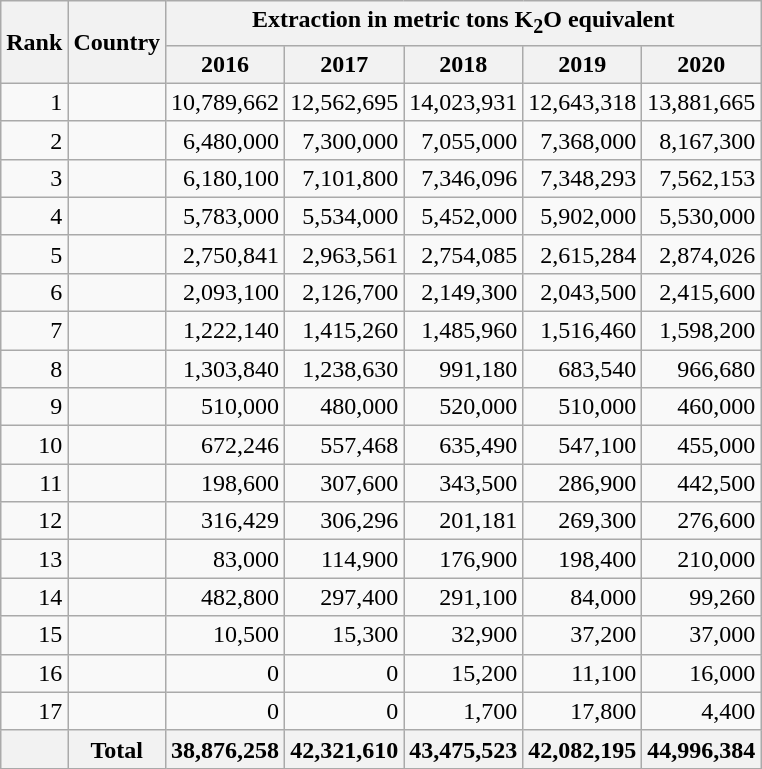<table class="wikitable sortable" style="text-align:right;">
<tr>
<th rowspan="2">Rank</th>
<th rowspan="2">Country</th>
<th colspan="5">Extraction in metric tons K<sub>2</sub>O equivalent</th>
</tr>
<tr>
<th>2016</th>
<th>2017</th>
<th>2018</th>
<th>2019</th>
<th>2020</th>
</tr>
<tr>
<td>1</td>
<td style="text-align:left;"></td>
<td>10,789,662</td>
<td>12,562,695</td>
<td>14,023,931</td>
<td>12,643,318</td>
<td>13,881,665</td>
</tr>
<tr>
<td>2</td>
<td style="text-align:left;"></td>
<td>6,480,000</td>
<td>7,300,000</td>
<td>7,055,000</td>
<td>7,368,000</td>
<td>8,167,300</td>
</tr>
<tr>
<td>3</td>
<td style="text-align:left;"></td>
<td>6,180,100</td>
<td>7,101,800</td>
<td>7,346,096</td>
<td>7,348,293</td>
<td>7,562,153</td>
</tr>
<tr>
<td>4</td>
<td style="text-align:left;"></td>
<td>5,783,000</td>
<td>5,534,000</td>
<td>5,452,000</td>
<td>5,902,000</td>
<td>5,530,000</td>
</tr>
<tr>
<td>5</td>
<td style="text-align:left;"></td>
<td>2,750,841</td>
<td>2,963,561</td>
<td>2,754,085</td>
<td>2,615,284</td>
<td>2,874,026</td>
</tr>
<tr>
<td>6</td>
<td style="text-align:left;"></td>
<td>2,093,100</td>
<td>2,126,700</td>
<td>2,149,300</td>
<td>2,043,500</td>
<td>2,415,600</td>
</tr>
<tr>
<td>7</td>
<td style="text-align:left;"></td>
<td>1,222,140</td>
<td>1,415,260</td>
<td>1,485,960</td>
<td>1,516,460</td>
<td>1,598,200</td>
</tr>
<tr>
<td>8</td>
<td style="text-align:left;"></td>
<td>1,303,840</td>
<td>1,238,630</td>
<td>991,180</td>
<td>683,540</td>
<td>966,680</td>
</tr>
<tr>
<td>9</td>
<td style="text-align:left;"></td>
<td>510,000</td>
<td>480,000</td>
<td>520,000</td>
<td>510,000</td>
<td>460,000</td>
</tr>
<tr>
<td>10</td>
<td style="text-align:left;"></td>
<td>672,246</td>
<td>557,468</td>
<td>635,490</td>
<td>547,100</td>
<td>455,000</td>
</tr>
<tr>
<td>11</td>
<td style="text-align:left;"></td>
<td>198,600</td>
<td>307,600</td>
<td>343,500</td>
<td>286,900</td>
<td>442,500</td>
</tr>
<tr>
<td>12</td>
<td style="text-align:left;"></td>
<td>316,429</td>
<td>306,296</td>
<td>201,181</td>
<td>269,300</td>
<td>276,600</td>
</tr>
<tr>
<td>13</td>
<td style="text-align:left;"></td>
<td>83,000</td>
<td>114,900</td>
<td>176,900</td>
<td>198,400</td>
<td>210,000</td>
</tr>
<tr>
<td>14</td>
<td style="text-align:left;"></td>
<td>482,800</td>
<td>297,400</td>
<td>291,100</td>
<td>84,000</td>
<td>99,260</td>
</tr>
<tr>
<td>15</td>
<td style="text-align:left;"></td>
<td>10,500</td>
<td>15,300</td>
<td>32,900</td>
<td>37,200</td>
<td>37,000</td>
</tr>
<tr>
<td>16</td>
<td style="text-align:left;"></td>
<td>0</td>
<td>0</td>
<td>15,200</td>
<td>11,100</td>
<td>16,000</td>
</tr>
<tr>
<td>17</td>
<td style="text-align:left;"></td>
<td>0</td>
<td>0</td>
<td>1,700</td>
<td>17,800</td>
<td>4,400</td>
</tr>
<tr class="unsortable">
<th></th>
<th>Total</th>
<th>38,876,258</th>
<th>42,321,610</th>
<th>43,475,523</th>
<th>42,082,195</th>
<th>44,996,384</th>
</tr>
</table>
